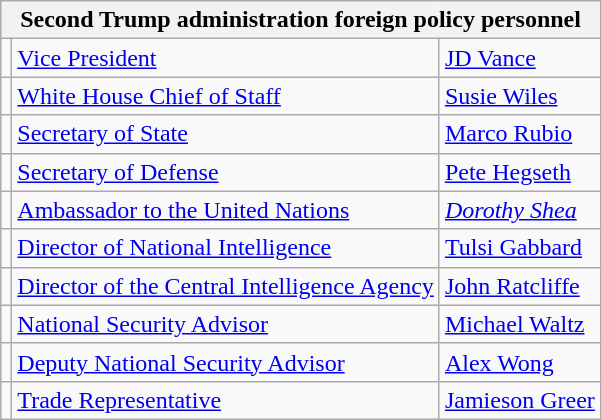<table class=wikitable>
<tr>
<th colspan="3">Second Trump administration foreign policy personnel</th>
</tr>
<tr>
<td></td>
<td><a href='#'>Vice President</a></td>
<td><a href='#'>JD Vance</a><br></td>
</tr>
<tr>
<td></td>
<td><a href='#'>White House Chief of Staff</a></td>
<td><a href='#'>Susie Wiles</a><br></td>
</tr>
<tr>
<td></td>
<td><a href='#'>Secretary of State</a></td>
<td><a href='#'>Marco Rubio</a><br></td>
</tr>
<tr>
<td></td>
<td><a href='#'>Secretary of Defense</a></td>
<td><a href='#'>Pete Hegseth</a><br></td>
</tr>
<tr>
<td></td>
<td><a href='#'>Ambassador to the United Nations</a></td>
<td><em><a href='#'>Dorothy Shea</a></em><br></td>
</tr>
<tr>
<td></td>
<td><a href='#'>Director of National Intelligence</a></td>
<td><a href='#'>Tulsi Gabbard</a><br></td>
</tr>
<tr>
<td></td>
<td><a href='#'>Director of the Central Intelligence Agency</a></td>
<td><a href='#'>John Ratcliffe</a><br></td>
</tr>
<tr>
<td></td>
<td><a href='#'>National Security Advisor</a></td>
<td><a href='#'>Michael Waltz</a><br></td>
</tr>
<tr>
<td></td>
<td><a href='#'>Deputy National Security Advisor</a></td>
<td><a href='#'>Alex Wong</a><br></td>
</tr>
<tr>
<td></td>
<td><a href='#'>Trade Representative</a></td>
<td><a href='#'>Jamieson Greer</a><br></td>
</tr>
</table>
